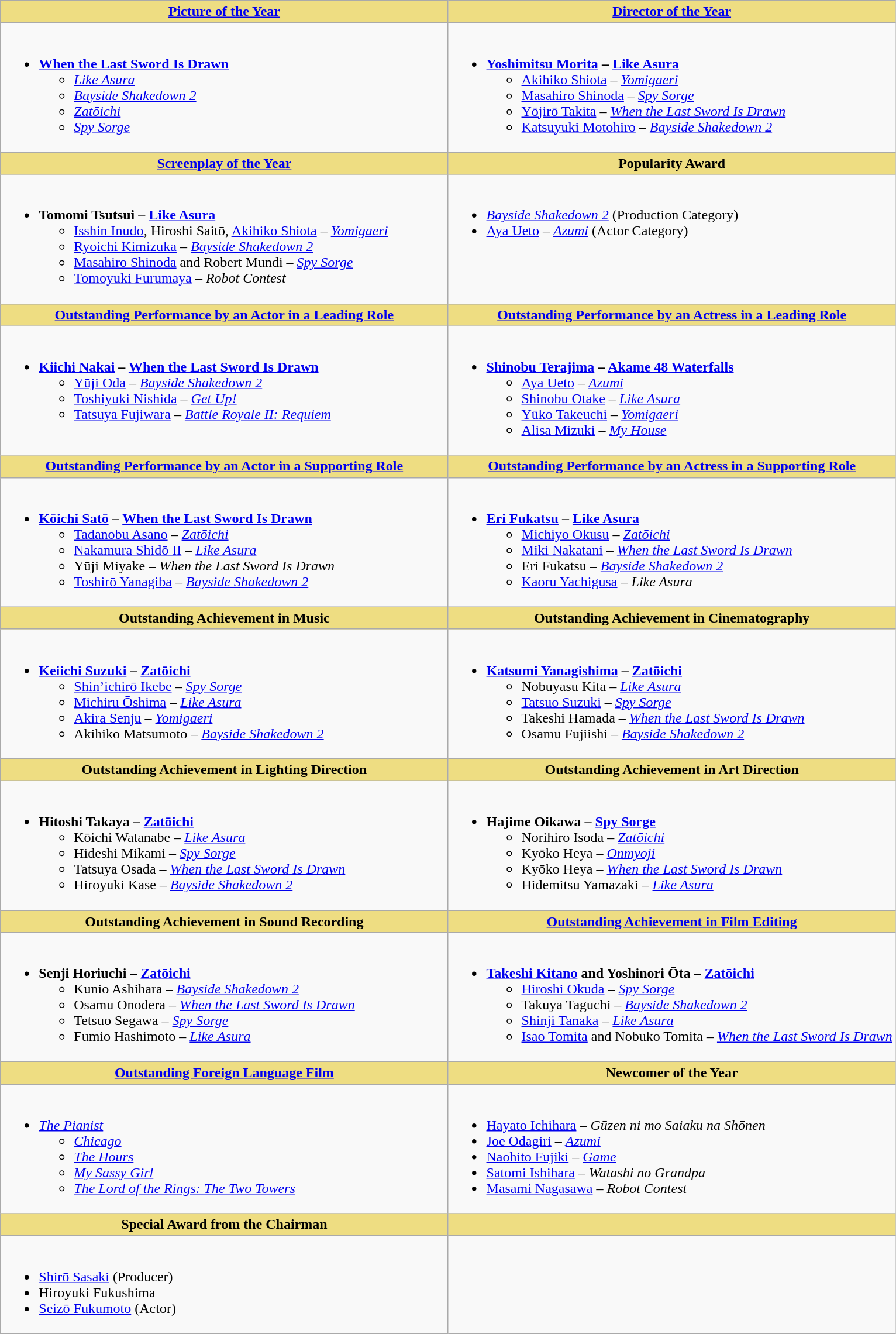<table class=wikitable>
<tr>
<th style="background:#EEDD82; width:50%"><a href='#'>Picture of the Year</a></th>
<th style="background:#EEDD82; width:50%"><a href='#'>Director of the Year</a></th>
</tr>
<tr>
<td valign="top"><br><ul><li><strong><a href='#'>When the Last Sword Is Drawn</a></strong><ul><li><em><a href='#'>Like Asura</a></em></li><li><em><a href='#'>Bayside Shakedown 2</a></em></li><li><em><a href='#'>Zatōichi</a></em></li><li><em><a href='#'>Spy Sorge</a></em></li></ul></li></ul></td>
<td valign="top"><br><ul><li><strong><a href='#'>Yoshimitsu Morita</a> – <a href='#'>Like Asura</a></strong><ul><li><a href='#'>Akihiko Shiota</a> – <em><a href='#'>Yomigaeri</a></em></li><li><a href='#'>Masahiro Shinoda</a> – <em><a href='#'>Spy Sorge</a></em></li><li><a href='#'>Yōjirō Takita</a> – <em><a href='#'>When the Last Sword Is Drawn</a></em></li><li><a href='#'>Katsuyuki Motohiro</a> – <em><a href='#'>Bayside Shakedown 2</a></em></li></ul></li></ul></td>
</tr>
<tr>
<th style="background:#EEDD82"><a href='#'>Screenplay of the Year</a></th>
<th style="background:#EEDD82">Popularity Award</th>
</tr>
<tr>
<td valign="top"><br><ul><li><strong>Tomomi Tsutsui – <a href='#'>Like Asura</a></strong><ul><li><a href='#'>Isshin Inudo</a>, Hiroshi Saitō, <a href='#'>Akihiko Shiota</a> – <em><a href='#'>Yomigaeri</a></em></li><li><a href='#'>Ryoichi Kimizuka</a> – <em><a href='#'>Bayside Shakedown 2</a></em></li><li><a href='#'>Masahiro Shinoda</a> and Robert Mundi – <em><a href='#'>Spy Sorge</a></em></li><li><a href='#'>Tomoyuki Furumaya</a> – <em>Robot Contest</em></li></ul></li></ul></td>
<td valign="top"><br><ul><li><em><a href='#'>Bayside Shakedown 2</a></em> (Production Category)</li><li><a href='#'>Aya Ueto</a> – <em><a href='#'>Azumi</a></em> (Actor Category)</li></ul></td>
</tr>
<tr>
<th style="background:#EEDD82"><a href='#'>Outstanding Performance by an Actor in a Leading Role</a></th>
<th style="background:#EEDD82"><a href='#'>Outstanding Performance by an Actress in a Leading Role</a></th>
</tr>
<tr>
<td valign="top"><br><ul><li><strong><a href='#'>Kiichi Nakai</a> – <a href='#'>When the Last Sword Is Drawn</a></strong><ul><li><a href='#'>Yūji Oda</a> – <em><a href='#'>Bayside Shakedown 2</a></em></li><li><a href='#'>Toshiyuki Nishida</a> – <em><a href='#'>Get Up!</a></em></li><li><a href='#'>Tatsuya Fujiwara</a> – <em><a href='#'>Battle Royale II: Requiem</a></em></li></ul></li></ul></td>
<td valign="top"><br><ul><li><strong><a href='#'>Shinobu Terajima</a> – <a href='#'>Akame 48 Waterfalls</a></strong><ul><li><a href='#'>Aya Ueto</a> – <em><a href='#'>Azumi</a></em></li><li><a href='#'>Shinobu Otake</a> – <em><a href='#'>Like Asura</a></em></li><li><a href='#'>Yūko Takeuchi</a> – <em><a href='#'>Yomigaeri</a></em></li><li><a href='#'>Alisa Mizuki</a> – <em><a href='#'>My House</a></em></li></ul></li></ul></td>
</tr>
<tr>
<th style="background:#EEDD82"><a href='#'>Outstanding Performance by an Actor in a Supporting Role</a></th>
<th style="background:#EEDD82"><a href='#'>Outstanding Performance by an Actress in a Supporting Role</a></th>
</tr>
<tr>
<td valign="top"><br><ul><li><strong><a href='#'>Kōichi Satō</a> – <a href='#'>When the Last Sword Is Drawn</a></strong><ul><li><a href='#'>Tadanobu Asano</a> – <em><a href='#'>Zatōichi</a></em></li><li><a href='#'>Nakamura Shidō II</a> – <em><a href='#'>Like Asura</a></em></li><li>Yūji Miyake – <em>When the Last Sword Is Drawn</em></li><li><a href='#'>Toshirō Yanagiba</a> – <em><a href='#'>Bayside Shakedown 2</a></em></li></ul></li></ul></td>
<td valign="top"><br><ul><li><strong><a href='#'>Eri Fukatsu</a> – <a href='#'>Like Asura</a></strong><ul><li><a href='#'>Michiyo Okusu</a> – <em><a href='#'>Zatōichi</a></em></li><li><a href='#'>Miki Nakatani</a> – <em><a href='#'>When the Last Sword Is Drawn</a></em></li><li>Eri Fukatsu – <em><a href='#'>Bayside Shakedown 2</a></em></li><li><a href='#'>Kaoru Yachigusa</a> – <em>Like Asura</em></li></ul></li></ul></td>
</tr>
<tr>
<th style="background:#EEDD82">Outstanding Achievement in Music</th>
<th style="background:#EEDD82">Outstanding Achievement in Cinematography</th>
</tr>
<tr>
<td valign="top"><br><ul><li><strong><a href='#'>Keiichi Suzuki</a> – <a href='#'>Zatōichi</a></strong><ul><li><a href='#'>Shin’ichirō Ikebe</a> – <em><a href='#'>Spy Sorge</a></em></li><li><a href='#'>Michiru Ōshima</a> – <em><a href='#'>Like Asura</a></em></li><li><a href='#'>Akira Senju</a> – <em><a href='#'>Yomigaeri</a></em></li><li>Akihiko Matsumoto – <em><a href='#'>Bayside Shakedown 2</a></em></li></ul></li></ul></td>
<td valign="top"><br><ul><li><strong><a href='#'>Katsumi Yanagishima</a> – <a href='#'>Zatōichi</a></strong><ul><li>Nobuyasu Kita – <em><a href='#'>Like Asura</a></em></li><li><a href='#'>Tatsuo Suzuki</a> – <em><a href='#'>Spy Sorge</a></em></li><li>Takeshi Hamada – <em><a href='#'>When the Last Sword Is Drawn</a></em></li><li>Osamu Fujiishi – <em><a href='#'>Bayside Shakedown 2</a></em></li></ul></li></ul></td>
</tr>
<tr>
<th style="background:#EEDD82">Outstanding Achievement in Lighting Direction</th>
<th style="background:#EEDD82">Outstanding Achievement in Art Direction</th>
</tr>
<tr>
<td valign="top"><br><ul><li><strong>Hitoshi Takaya – <a href='#'>Zatōichi</a></strong><ul><li>Kōichi Watanabe – <em><a href='#'>Like Asura</a></em></li><li>Hideshi Mikami – <em><a href='#'>Spy Sorge</a></em></li><li>Tatsuya Osada – <em><a href='#'>When the Last Sword Is Drawn</a></em></li><li>Hiroyuki Kase – <em><a href='#'>Bayside Shakedown 2</a></em></li></ul></li></ul></td>
<td valign="top"><br><ul><li><strong>Hajime Oikawa – <a href='#'>Spy Sorge</a></strong><ul><li>Norihiro Isoda – <em><a href='#'>Zatōichi</a></em></li><li>Kyōko Heya – <em><a href='#'>Onmyoji</a></em></li><li>Kyōko Heya – <em><a href='#'>When the Last Sword Is Drawn</a></em></li><li>Hidemitsu Yamazaki – <em><a href='#'>Like Asura</a></em></li></ul></li></ul></td>
</tr>
<tr>
<th style="background:#EEDD82">Outstanding Achievement in Sound Recording</th>
<th style="background:#EEDD82"><a href='#'>Outstanding Achievement in Film Editing</a></th>
</tr>
<tr>
<td valign="top"><br><ul><li><strong>Senji Horiuchi – <a href='#'>Zatōichi</a></strong><ul><li>Kunio Ashihara – <em><a href='#'>Bayside Shakedown 2</a></em></li><li>Osamu Onodera – <em><a href='#'>When the Last Sword Is Drawn</a></em></li><li>Tetsuo Segawa – <em><a href='#'>Spy Sorge</a></em></li><li>Fumio Hashimoto – <em><a href='#'>Like Asura</a></em></li></ul></li></ul></td>
<td valign="top"><br><ul><li><strong><a href='#'>Takeshi Kitano</a> and Yoshinori Ōta – <a href='#'>Zatōichi</a></strong><ul><li><a href='#'>Hiroshi Okuda</a> – <em><a href='#'>Spy Sorge</a></em></li><li>Takuya Taguchi – <em><a href='#'>Bayside Shakedown 2</a></em></li><li><a href='#'>Shinji Tanaka</a> – <em><a href='#'>Like Asura</a></em></li><li><a href='#'>Isao Tomita</a> and Nobuko Tomita – <em><a href='#'>When the Last Sword Is Drawn</a></em></li></ul></li></ul></td>
</tr>
<tr>
<th style="background:#EEDD82"><a href='#'>Outstanding Foreign Language Film</a></th>
<th style="background:#EEDD82">Newcomer of the Year</th>
</tr>
<tr>
<td valign="top"><br><ul><li><em><a href='#'>The Pianist</a></em><ul><li><em><a href='#'>Chicago</a></em></li><li><em><a href='#'>The Hours</a></em></li><li><em><a href='#'>My Sassy Girl</a></em></li><li><em><a href='#'>The Lord of the Rings: The Two Towers</a></em></li></ul></li></ul></td>
<td valign="top"><br><ul><li><a href='#'>Hayato Ichihara</a> – <em>Gūzen ni mo Saiaku na Shōnen</em></li><li><a href='#'>Joe Odagiri</a> – <em><a href='#'>Azumi</a></em></li><li><a href='#'>Naohito Fujiki</a> – <em><a href='#'>Game</a></em></li><li><a href='#'>Satomi Ishihara</a> – <em>Watashi no Grandpa</em></li><li><a href='#'>Masami Nagasawa</a> – <em>Robot Contest</em></li></ul></td>
</tr>
<tr>
<th style="background:#EEDD82">Special Award from the Chairman</th>
<th style="background:#EEDD82"></th>
</tr>
<tr>
<td valign="top"><br><ul><li><a href='#'>Shirō Sasaki</a> (Producer)</li><li>Hiroyuki Fukushima</li><li><a href='#'>Seizō Fukumoto</a> (Actor)</li></ul></td>
<td valign="top"></td>
</tr>
</table>
